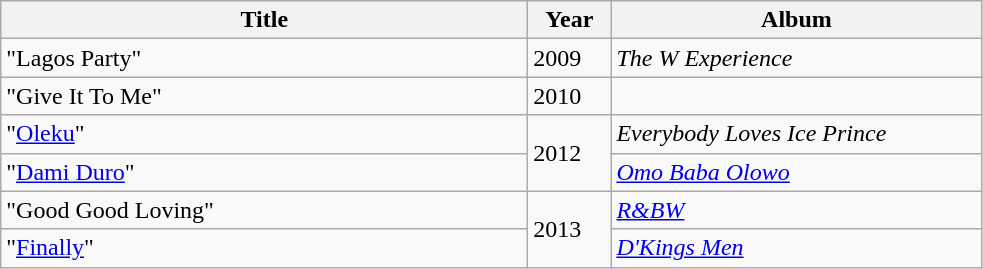<table class="wikitable sortable">
<tr>
<th scope="col" style="width:21.5em;">Title</th>
<th scope="col" style="width:3em;">Year</th>
<th scope="col" style="width:15em;">Album</th>
</tr>
<tr>
<td>"Lagos Party" </td>
<td>2009</td>
<td><em>The W Experience</em></td>
</tr>
<tr>
<td>"Give It To Me" </td>
<td>2010</td>
<td></td>
</tr>
<tr>
<td>"<a href='#'>Oleku</a>" </td>
<td rowspan="2">2012</td>
<td><em>Everybody Loves Ice Prince</em></td>
</tr>
<tr>
<td>"<a href='#'>Dami Duro</a>" </td>
<td><em><a href='#'>Omo Baba Olowo</a></em></td>
</tr>
<tr>
<td>"Good Good Loving" </td>
<td rowspan="2">2013</td>
<td><em><a href='#'>R&BW</a></em></td>
</tr>
<tr>
<td>"<a href='#'>Finally</a>" </td>
<td><em><a href='#'>D'Kings Men</a></em></td>
</tr>
</table>
